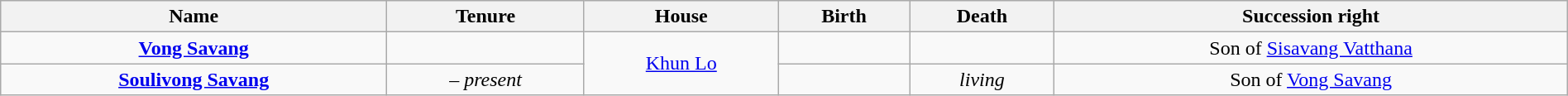<table style="text-align:center; width:100%" class="wikitable">
<tr>
<th>Name</th>
<th>Tenure</th>
<th>House</th>
<th>Birth</th>
<th>Death</th>
<th>Succession right</th>
</tr>
<tr>
<td><strong><a href='#'>Vong Savang</a></strong></td>
<td></td>
<td rowspan="2"><a href='#'>Khun Lo</a></td>
<td></td>
<td></td>
<td>Son of <a href='#'>Sisavang Vatthana</a></td>
</tr>
<tr>
<td><strong><a href='#'>Soulivong Savang</a></strong></td>
<td> – <em>present</em></td>
<td></td>
<td><em>living</em></td>
<td>Son of <a href='#'>Vong Savang</a></td>
</tr>
</table>
